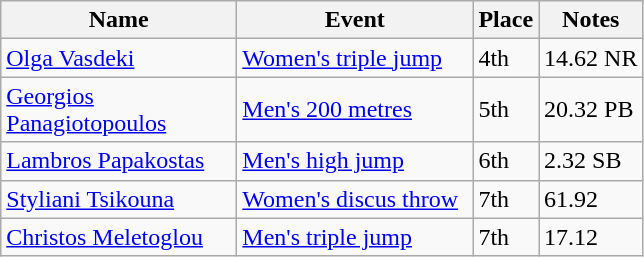<table class="wikitable sortable">
<tr>
<th width=150>Name</th>
<th width=150>Event</th>
<th>Place</th>
<th>Notes</th>
</tr>
<tr>
<td><a href='#'>Olga Vasdeki</a></td>
<td><a href='#'>Women's triple jump</a></td>
<td>4th</td>
<td>14.62 NR</td>
</tr>
<tr>
<td><a href='#'>Georgios Panagiotopoulos</a></td>
<td><a href='#'>Men's 200 metres</a></td>
<td>5th</td>
<td>20.32 PB</td>
</tr>
<tr>
<td><a href='#'>Lambros Papakostas</a></td>
<td><a href='#'>Men's high jump</a></td>
<td>6th</td>
<td>2.32 SB</td>
</tr>
<tr>
<td><a href='#'>Styliani Tsikouna</a></td>
<td><a href='#'>Women's discus throw</a></td>
<td>7th</td>
<td>61.92</td>
</tr>
<tr>
<td><a href='#'>Christos Meletoglou</a></td>
<td><a href='#'>Men's triple jump</a></td>
<td>7th</td>
<td>17.12</td>
</tr>
</table>
